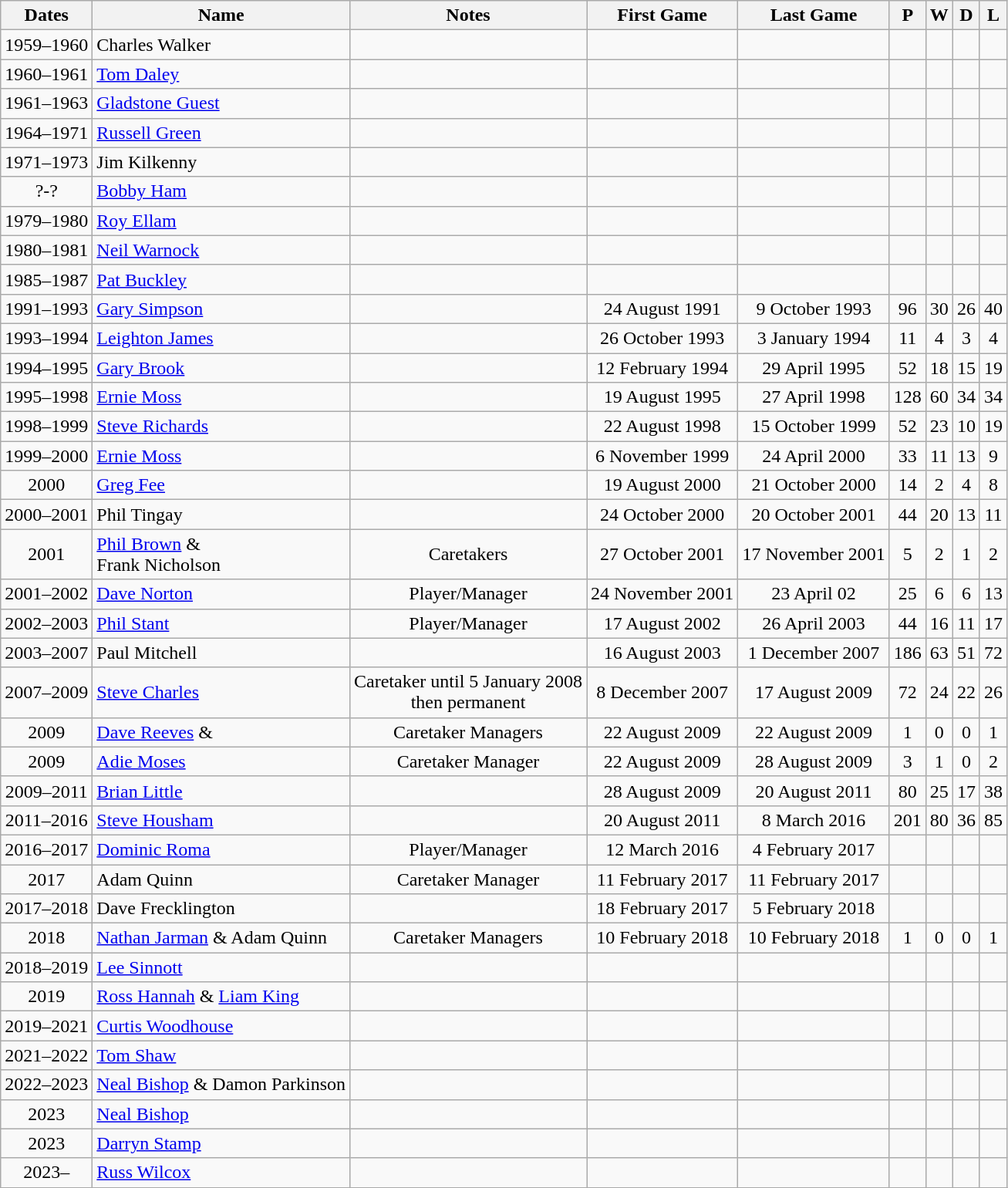<table class=wikitable style=text-align:center>
<tr>
<th>Dates</th>
<th>Name</th>
<th>Notes</th>
<th>First Game</th>
<th>Last Game</th>
<th>P</th>
<th>W</th>
<th>D</th>
<th>L</th>
</tr>
<tr>
<td>1959–1960</td>
<td align=left> Charles Walker</td>
<td></td>
<td></td>
<td></td>
<td></td>
<td></td>
<td></td>
<td></td>
</tr>
<tr>
<td>1960–1961</td>
<td align=left> <a href='#'>Tom Daley</a></td>
<td></td>
<td></td>
<td></td>
<td></td>
<td></td>
<td></td>
<td></td>
</tr>
<tr>
<td>1961–1963</td>
<td align=left> <a href='#'>Gladstone Guest</a></td>
<td></td>
<td></td>
<td></td>
<td></td>
<td></td>
<td></td>
<td></td>
</tr>
<tr>
<td>1964–1971</td>
<td align=left> <a href='#'>Russell Green</a></td>
<td></td>
<td></td>
<td></td>
<td></td>
<td></td>
<td></td>
<td></td>
</tr>
<tr>
<td>1971–1973</td>
<td align=left> Jim Kilkenny</td>
<td></td>
<td></td>
<td></td>
<td></td>
<td></td>
<td></td>
<td></td>
</tr>
<tr>
<td>?-?</td>
<td align=left> <a href='#'>Bobby Ham</a></td>
<td></td>
<td></td>
<td></td>
<td></td>
<td></td>
<td></td>
<td></td>
</tr>
<tr>
<td>1979–1980</td>
<td align=left> <a href='#'>Roy Ellam</a></td>
<td></td>
<td></td>
<td></td>
<td></td>
<td></td>
<td></td>
<td></td>
</tr>
<tr>
<td>1980–1981</td>
<td align=left> <a href='#'>Neil Warnock</a></td>
<td></td>
<td></td>
<td></td>
<td></td>
<td></td>
<td></td>
<td></td>
</tr>
<tr>
<td>1985–1987</td>
<td align=left> <a href='#'>Pat Buckley</a></td>
<td></td>
<td></td>
<td></td>
<td></td>
<td></td>
<td></td>
<td></td>
</tr>
<tr>
<td>1991–1993</td>
<td align=left> <a href='#'>Gary Simpson</a></td>
<td></td>
<td>24 August 1991</td>
<td>9 October 1993</td>
<td>96</td>
<td>30</td>
<td>26</td>
<td>40</td>
</tr>
<tr>
<td>1993–1994</td>
<td align=left> <a href='#'>Leighton James</a></td>
<td></td>
<td>26 October 1993</td>
<td>3 January 1994</td>
<td>11</td>
<td>4</td>
<td>3</td>
<td>4</td>
</tr>
<tr>
<td>1994–1995</td>
<td align=left> <a href='#'>Gary Brook</a></td>
<td></td>
<td>12 February 1994</td>
<td>29 April 1995</td>
<td>52</td>
<td>18</td>
<td>15</td>
<td>19</td>
</tr>
<tr>
<td>1995–1998</td>
<td align=left> <a href='#'>Ernie Moss</a></td>
<td></td>
<td>19 August 1995</td>
<td>27 April 1998</td>
<td>128</td>
<td>60</td>
<td>34</td>
<td>34</td>
</tr>
<tr>
<td>1998–1999</td>
<td align=left> <a href='#'>Steve Richards</a></td>
<td></td>
<td>22 August 1998</td>
<td>15 October 1999</td>
<td>52</td>
<td>23</td>
<td>10</td>
<td>19</td>
</tr>
<tr>
<td>1999–2000</td>
<td align=left> <a href='#'>Ernie Moss</a></td>
<td></td>
<td>6 November 1999</td>
<td>24 April 2000</td>
<td>33</td>
<td>11</td>
<td>13</td>
<td>9</td>
</tr>
<tr>
<td>2000</td>
<td align=left> <a href='#'>Greg Fee</a></td>
<td></td>
<td>19 August 2000</td>
<td>21 October 2000</td>
<td>14</td>
<td>2</td>
<td>4</td>
<td>8</td>
</tr>
<tr>
<td>2000–2001</td>
<td align=left> Phil Tingay</td>
<td></td>
<td>24 October 2000</td>
<td>20 October 2001</td>
<td>44</td>
<td>20</td>
<td>13</td>
<td>11</td>
</tr>
<tr>
<td>2001</td>
<td align=left> <a href='#'>Phil Brown</a> &<br> Frank Nicholson</td>
<td>Caretakers</td>
<td>27 October 2001</td>
<td>17 November 2001</td>
<td>5</td>
<td>2</td>
<td>1</td>
<td>2</td>
</tr>
<tr>
<td>2001–2002</td>
<td align=left> <a href='#'>Dave Norton</a></td>
<td>Player/Manager</td>
<td>24 November 2001</td>
<td>23 April 02</td>
<td>25</td>
<td>6</td>
<td>6</td>
<td>13</td>
</tr>
<tr>
<td>2002–2003</td>
<td align=left> <a href='#'>Phil Stant</a></td>
<td>Player/Manager</td>
<td>17 August 2002</td>
<td>26 April 2003</td>
<td>44</td>
<td>16</td>
<td>11</td>
<td>17</td>
</tr>
<tr>
<td>2003–2007</td>
<td align=left> Paul Mitchell</td>
<td></td>
<td>16 August 2003</td>
<td>1 December 2007</td>
<td>186</td>
<td>63</td>
<td>51</td>
<td>72</td>
</tr>
<tr>
<td>2007–2009</td>
<td align=left> <a href='#'>Steve Charles</a></td>
<td>Caretaker until 5 January 2008<br>then permanent</td>
<td>8 December 2007</td>
<td>17 August 2009</td>
<td>72</td>
<td>24</td>
<td>22</td>
<td>26</td>
</tr>
<tr>
<td>2009</td>
<td align=left> <a href='#'>Dave Reeves</a> &<br></td>
<td>Caretaker Managers</td>
<td>22 August 2009</td>
<td>22 August 2009</td>
<td>1</td>
<td>0</td>
<td>0</td>
<td>1</td>
</tr>
<tr>
<td>2009</td>
<td align=left> <a href='#'>Adie Moses</a></td>
<td>Caretaker Manager</td>
<td>22 August 2009</td>
<td>28 August 2009</td>
<td>3</td>
<td>1</td>
<td>0</td>
<td>2</td>
</tr>
<tr>
<td>2009–2011</td>
<td align=left> <a href='#'>Brian Little</a></td>
<td></td>
<td>28 August 2009</td>
<td>20 August 2011</td>
<td>80</td>
<td>25</td>
<td>17</td>
<td>38</td>
</tr>
<tr>
<td>2011–2016</td>
<td align=left> <a href='#'>Steve Housham</a></td>
<td></td>
<td>20 August 2011</td>
<td>8 March 2016</td>
<td>201</td>
<td>80</td>
<td>36</td>
<td>85</td>
</tr>
<tr>
<td>2016–2017</td>
<td align=left> <a href='#'>Dominic Roma</a></td>
<td>Player/Manager</td>
<td>12 March 2016</td>
<td>4 February 2017</td>
<td></td>
<td></td>
<td></td>
<td></td>
</tr>
<tr>
<td>2017</td>
<td align=left> Adam Quinn</td>
<td>Caretaker Manager</td>
<td>11 February 2017</td>
<td>11 February 2017</td>
<td></td>
<td></td>
<td></td>
<td></td>
</tr>
<tr>
<td>2017–2018</td>
<td align=left> Dave Frecklington</td>
<td></td>
<td>18 February 2017</td>
<td>5 February 2018</td>
<td></td>
<td></td>
<td></td>
<td></td>
</tr>
<tr>
<td>2018</td>
<td align=left> <a href='#'>Nathan Jarman</a> & Adam Quinn</td>
<td>Caretaker Managers</td>
<td>10 February 2018</td>
<td>10 February 2018</td>
<td>1</td>
<td>0</td>
<td>0</td>
<td>1</td>
</tr>
<tr>
<td>2018–2019</td>
<td align=left> <a href='#'>Lee Sinnott</a></td>
<td></td>
<td></td>
<td></td>
<td></td>
<td></td>
<td></td>
<td></td>
</tr>
<tr>
<td>2019</td>
<td align=left> <a href='#'>Ross Hannah</a> & <a href='#'>Liam King</a></td>
<td></td>
<td></td>
<td></td>
<td></td>
<td></td>
<td></td>
<td></td>
</tr>
<tr>
<td>2019–2021</td>
<td align=left> <a href='#'>Curtis Woodhouse</a></td>
<td></td>
<td></td>
<td></td>
<td></td>
<td></td>
<td></td>
<td></td>
</tr>
<tr>
<td>2021–2022</td>
<td align=left> <a href='#'>Tom Shaw</a></td>
<td></td>
<td></td>
<td></td>
<td></td>
<td></td>
<td></td>
<td></td>
</tr>
<tr>
<td>2022–2023</td>
<td align=left> <a href='#'>Neal Bishop</a> & Damon Parkinson</td>
<td></td>
<td></td>
<td></td>
<td></td>
<td></td>
<td></td>
<td></td>
</tr>
<tr>
<td>2023</td>
<td align=left> <a href='#'>Neal Bishop</a></td>
<td></td>
<td></td>
<td></td>
<td></td>
<td></td>
<td></td>
<td></td>
</tr>
<tr>
<td>2023</td>
<td align=left> <a href='#'>Darryn Stamp</a></td>
<td></td>
<td></td>
<td></td>
<td></td>
<td></td>
<td></td>
<td></td>
</tr>
<tr>
<td>2023–</td>
<td align=left> <a href='#'>Russ Wilcox</a></td>
<td></td>
<td></td>
<td></td>
<td></td>
<td></td>
<td></td>
<td></td>
</tr>
<tr>
</tr>
</table>
